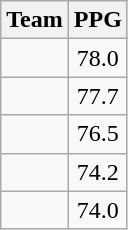<table class=wikitable>
<tr>
<th>Team</th>
<th>PPG</th>
</tr>
<tr>
<td></td>
<td align=center>78.0</td>
</tr>
<tr>
<td></td>
<td align=center>77.7</td>
</tr>
<tr>
<td></td>
<td align=center>76.5</td>
</tr>
<tr>
<td></td>
<td align=center>74.2</td>
</tr>
<tr>
<td></td>
<td align=center>74.0</td>
</tr>
</table>
